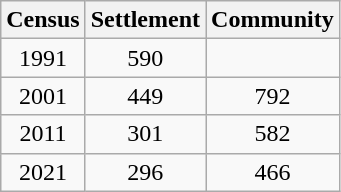<table class="wikitable" style="text-align:center">
<tr>
<th>Census</th>
<th>Settlement</th>
<th>Community</th>
</tr>
<tr>
<td>1991</td>
<td>590</td>
<td></td>
</tr>
<tr>
<td>2001</td>
<td>449</td>
<td>792</td>
</tr>
<tr>
<td>2011</td>
<td>301</td>
<td>582</td>
</tr>
<tr>
<td>2021</td>
<td>296</td>
<td>466</td>
</tr>
</table>
